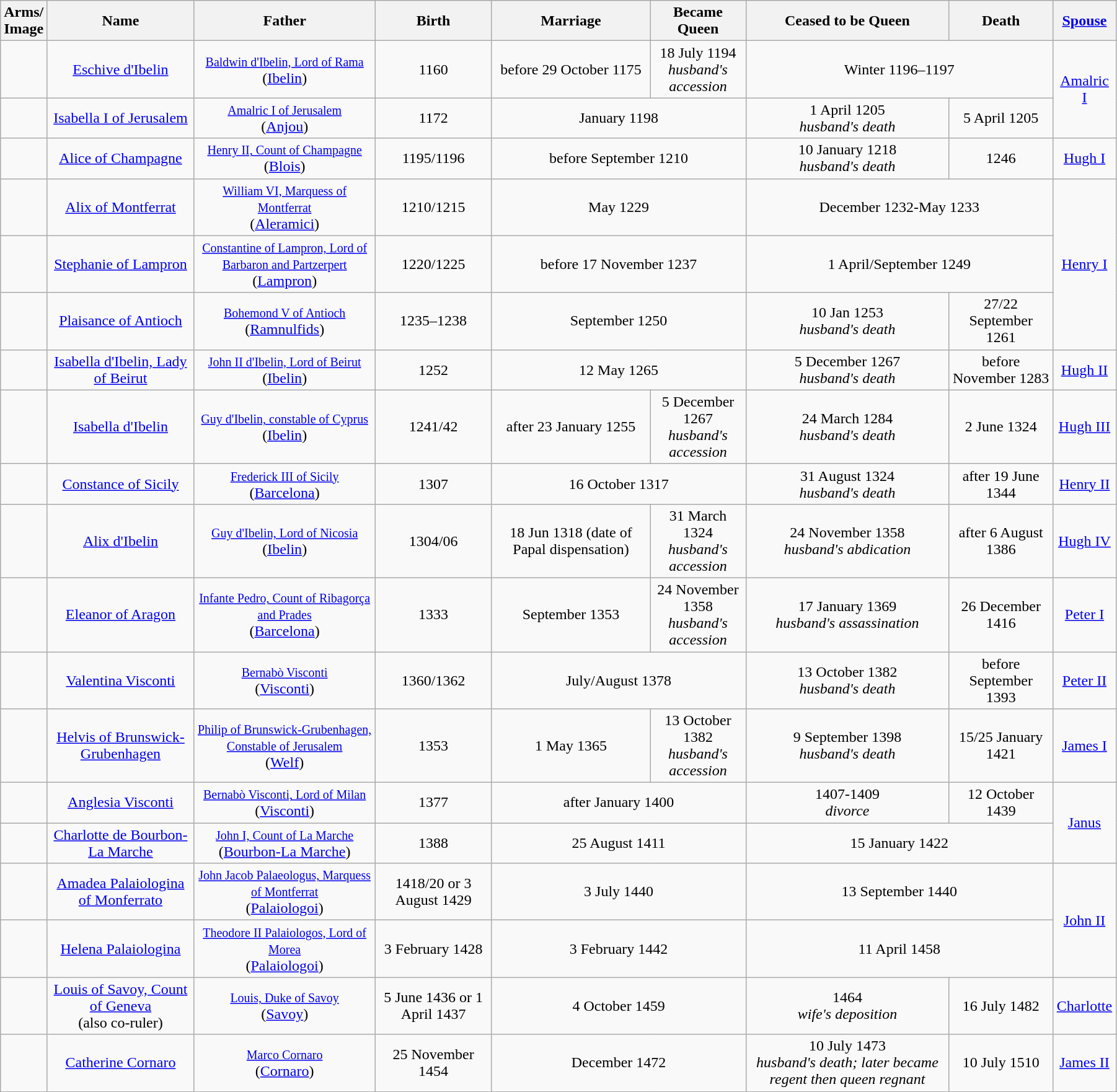<table width=95% class="wikitable">
<tr>
<th>Arms/<br>Image</th>
<th>Name</th>
<th>Father</th>
<th>Birth</th>
<th>Marriage</th>
<th>Became Queen</th>
<th>Ceased to be Queen</th>
<th>Death</th>
<th><a href='#'>Spouse</a></th>
</tr>
<tr>
<td align="center"></td>
<td align="center"><a href='#'>Eschive d'Ibelin</a></td>
<td align="center"><small><a href='#'>Baldwin d'Ibelin, Lord of Rama</a></small><br> (<a href='#'>Ibelin</a>)</td>
<td align="center">1160</td>
<td align="center">before 29 October 1175</td>
<td align="center">18 July 1194<br><em>husband's accession</em></td>
<td align="center" colspan="2">Winter 1196–1197</td>
<td align="center" rowspan="2"><a href='#'>Amalric I</a></td>
</tr>
<tr>
<td align="center"></td>
<td align="center"><a href='#'>Isabella I of Jerusalem</a></td>
<td align="center"><small><a href='#'>Amalric I of Jerusalem</a></small><br> (<a href='#'>Anjou</a>)</td>
<td align="center">1172</td>
<td align="center" colspan="2">January 1198</td>
<td align="center">1 April 1205<br><em>husband's death</em></td>
<td align="center">5 April 1205</td>
</tr>
<tr>
<td align="center"></td>
<td align="center"><a href='#'>Alice of Champagne</a></td>
<td align="center"><small><a href='#'>Henry II, Count of Champagne</a></small><br> (<a href='#'>Blois</a>)</td>
<td align="center">1195/1196</td>
<td align="center" colspan="2">before September 1210</td>
<td align="center">10 January 1218<br><em>husband's death</em></td>
<td align="center">1246</td>
<td align="center"><a href='#'>Hugh I</a></td>
</tr>
<tr>
<td align="center"></td>
<td align="center"><a href='#'>Alix of Montferrat</a></td>
<td align="center"><small><a href='#'>William VI, Marquess of Montferrat</a></small><br> (<a href='#'>Aleramici</a>)</td>
<td align="center">1210/1215</td>
<td align="center" colspan="2">May 1229</td>
<td align="center" colspan="2">December 1232-May 1233</td>
<td align="center" rowspan="3"><a href='#'>Henry I</a></td>
</tr>
<tr>
<td align="center"></td>
<td align="center"><a href='#'>Stephanie of Lampron</a></td>
<td align="center"><small><a href='#'>Constantine of Lampron, Lord of Barbaron and Partzerpert</a></small><br> (<a href='#'>Lampron</a>)</td>
<td align="center">1220/1225</td>
<td align="center" colspan="2">before 17 November 1237</td>
<td align="center" colspan="2">1 April/September 1249</td>
</tr>
<tr>
<td align="center"></td>
<td align="center"><a href='#'>Plaisance of Antioch</a></td>
<td align="center"><small><a href='#'>Bohemond V of Antioch</a></small><br> (<a href='#'>Ramnulfids</a>)</td>
<td align="center">1235–1238</td>
<td align="center" colspan="2">September 1250</td>
<td align="center">10 Jan 1253<br><em>husband's death</em></td>
<td align="center">27/22 September 1261</td>
</tr>
<tr>
<td align="center"></td>
<td align="center"><a href='#'>Isabella d'Ibelin, Lady of Beirut</a></td>
<td align="center"><small><a href='#'>John II d'Ibelin, Lord of Beirut</a></small><br> (<a href='#'>Ibelin</a>)</td>
<td align="center">1252</td>
<td align="center" colspan="2">12 May 1265</td>
<td align="center">5 December 1267<br><em>husband's death</em></td>
<td align="center">before November 1283</td>
<td align="center"><a href='#'>Hugh II</a></td>
</tr>
<tr>
<td align="center"></td>
<td align="center"><a href='#'>Isabella d'Ibelin</a><br></td>
<td align="center"><small><a href='#'>Guy d'Ibelin, constable of Cyprus</a></small><br> (<a href='#'>Ibelin</a>)</td>
<td align="center">1241/42</td>
<td align="center">after 23 January 1255</td>
<td align="center">5 December 1267<br><em>husband's accession</em></td>
<td align="center">24 March 1284<br><em>husband's death</em></td>
<td align="center">2 June 1324</td>
<td align="center"><a href='#'>Hugh III</a></td>
</tr>
<tr>
<td align="center"></td>
<td align="center"><a href='#'>Constance of Sicily</a><br></td>
<td align="center"><small><a href='#'>Frederick III of Sicily</a></small><br> (<a href='#'>Barcelona</a>)</td>
<td align="center">1307</td>
<td align="center" colspan="2">16 October 1317</td>
<td align="center">31 August 1324<br><em>husband's death</em></td>
<td align="center">after 19 June 1344</td>
<td align="center"><a href='#'>Henry II</a></td>
</tr>
<tr>
<td align="center"></td>
<td align="center"><a href='#'>Alix d'Ibelin</a><br></td>
<td align="center"><small><a href='#'>Guy d'Ibelin, Lord of Nicosia</a></small><br> (<a href='#'>Ibelin</a>)</td>
<td align="center">1304/06</td>
<td align="center">18 Jun 1318 (date of Papal dispensation)</td>
<td align="center">31 March 1324<br><em>husband's accession</em></td>
<td align="center">24 November 1358<br><em>husband's abdication</em></td>
<td align="center">after 6 August 1386</td>
<td align="center"><a href='#'>Hugh IV</a></td>
</tr>
<tr>
<td align="center"></td>
<td align="center"><a href='#'>Eleanor of Aragon</a><br></td>
<td align="center"><small><a href='#'>Infante Pedro, Count of Ribagorça and Prades</a></small><br> (<a href='#'>Barcelona</a>)</td>
<td align="center">1333</td>
<td align="center">September 1353</td>
<td align="center">24 November 1358 <br><em>husband's accession</em></td>
<td align="center">17 January 1369<br><em>husband's assassination</em></td>
<td align="center">26 December 1416</td>
<td align="center"><a href='#'>Peter I</a></td>
</tr>
<tr>
<td align="center"></td>
<td align="center"><a href='#'>Valentina Visconti</a><br></td>
<td align="center"><small><a href='#'>Bernabò Visconti</a></small><br> (<a href='#'>Visconti</a>)</td>
<td align="center">1360/1362</td>
<td align="center" colspan="2">July/August 1378</td>
<td align="center">13 October 1382<br><em>husband's death</em></td>
<td align="center">before September 1393</td>
<td align="center"><a href='#'>Peter II</a></td>
</tr>
<tr>
<td align="center"></td>
<td align="center"><a href='#'>Helvis of Brunswick-Grubenhagen</a><br></td>
<td align="center"><small><a href='#'>Philip of Brunswick-Grubenhagen, Constable of Jerusalem</a></small><br>(<a href='#'>Welf</a>)</td>
<td align="center">1353</td>
<td align="center">1 May 1365</td>
<td align="center">13 October 1382<br><em>husband's accession</em></td>
<td align="center">9 September 1398<br><em>husband's death</em></td>
<td align="center">15/25 January 1421</td>
<td align="center"><a href='#'>James I</a></td>
</tr>
<tr>
<td align="center"></td>
<td align="center"><a href='#'>Anglesia Visconti</a><br></td>
<td align="center"><small><a href='#'>Bernabò Visconti, Lord of Milan</a></small><br>(<a href='#'>Visconti</a>)</td>
<td align="center">1377</td>
<td align="center" colspan="2">after January 1400</td>
<td align="center">1407-1409<br><em>divorce</em></td>
<td align="center">12 October 1439</td>
<td align="center" rowspan="2"><a href='#'>Janus</a></td>
</tr>
<tr>
<td align="center"></td>
<td align="center"><a href='#'>Charlotte de Bourbon-La Marche</a><br></td>
<td align="center"><small><a href='#'>John I, Count of La Marche</a></small><br>(<a href='#'>Bourbon-La Marche</a>)</td>
<td align="center">1388</td>
<td align="center" colspan="2">25 August 1411</td>
<td align="center" colspan="2">15 January 1422</td>
</tr>
<tr>
<td align="center"></td>
<td align="center"><a href='#'>Amadea Palaiologina of Monferrato</a><br></td>
<td align="center"><small><a href='#'>John Jacob Palaeologus, Marquess of Montferrat</a></small><br>(<a href='#'>Palaiologoi</a>)</td>
<td align="center">1418/20 or 3 August 1429</td>
<td align="center" colspan="2">3 July 1440</td>
<td align="center" colspan="2">13 September 1440</td>
<td align="center" rowspan="2"><a href='#'>John II</a></td>
</tr>
<tr>
<td align="center"></td>
<td align="center"><a href='#'>Helena Palaiologina</a><br></td>
<td align="center"><small><a href='#'>Theodore II Palaiologos, Lord of Morea</a></small><br>(<a href='#'>Palaiologoi</a>)</td>
<td align="center">3 February 1428</td>
<td align="center" colspan="2">3 February 1442</td>
<td align="center" colspan="2">11 April 1458</td>
</tr>
<tr>
<td align="center"></td>
<td align="center"><a href='#'>Louis of Savoy, Count of Geneva</a><br>(also co-ruler)</td>
<td align="center"><small><a href='#'>Louis, Duke of Savoy</a></small><br>(<a href='#'>Savoy</a>)</td>
<td align="center">5 June 1436 or 1 April 1437</td>
<td align="center" colspan="2">4 October 1459</td>
<td align="center">1464<br><em>wife's deposition</em></td>
<td align="center">16 July 1482</td>
<td align="center"><a href='#'>Charlotte</a></td>
</tr>
<tr>
<td align="center"></td>
<td align="center"><a href='#'>Catherine Cornaro</a><br></td>
<td align="center"><small><a href='#'>Marco Cornaro</a></small><br> (<a href='#'>Cornaro</a>)</td>
<td align="center">25 November 1454</td>
<td align="center" colspan="2">December 1472</td>
<td align="center">10 July 1473<br><em>husband's death; later became regent then queen regnant</em></td>
<td align="center">10 July 1510</td>
<td align="center"><a href='#'>James II</a></td>
</tr>
<tr>
</tr>
</table>
